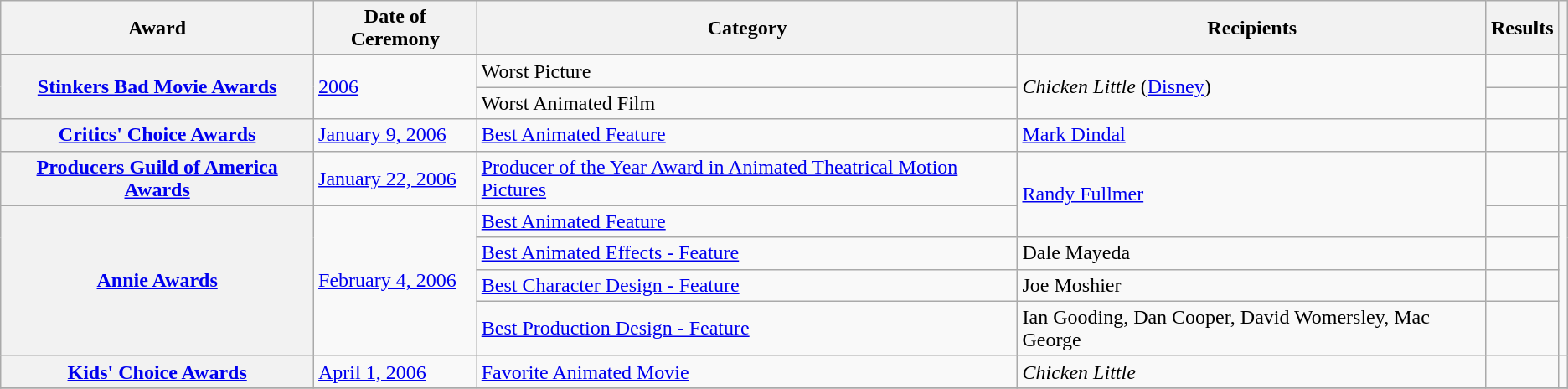<table class="wikitable plainrowheaders">
<tr>
<th scope="col">Award</th>
<th scope="col">Date of Ceremony</th>
<th scope="col">Category</th>
<th scope="col">Recipients</th>
<th scope="col">Results</th>
<th scope="col"></th>
</tr>
<tr>
<th scope="row" rowspan="2"><a href='#'>Stinkers Bad Movie Awards</a></th>
<td rowspan="2"><a href='#'>2006</a></td>
<td>Worst Picture</td>
<td rowspan="2"><em>Chicken Little</em> (<a href='#'>Disney</a>)</td>
<td></td>
<td></td>
</tr>
<tr>
<td>Worst Animated Film</td>
<td></td>
<td></td>
</tr>
<tr>
<th scope="row"><a href='#'>Critics' Choice Awards</a></th>
<td><a href='#'>January 9, 2006</a></td>
<td><a href='#'>Best Animated Feature</a></td>
<td><a href='#'>Mark Dindal</a></td>
<td></td>
<td></td>
</tr>
<tr>
<th scope="row"><a href='#'>Producers Guild of America Awards</a></th>
<td><a href='#'>January 22, 2006</a></td>
<td><a href='#'>Producer of the Year Award in Animated Theatrical Motion Pictures</a></td>
<td rowspan="2"><a href='#'>Randy Fullmer</a></td>
<td></td>
<td></td>
</tr>
<tr>
<th scope="row" rowspan="4"><a href='#'>Annie Awards</a></th>
<td rowspan="4"><a href='#'>February 4, 2006</a></td>
<td><a href='#'>Best Animated Feature</a></td>
<td></td>
<td rowspan="4"></td>
</tr>
<tr>
<td><a href='#'>Best Animated Effects - Feature</a></td>
<td>Dale Mayeda</td>
<td></td>
</tr>
<tr>
<td><a href='#'>Best Character Design - Feature</a></td>
<td>Joe Moshier</td>
<td></td>
</tr>
<tr>
<td><a href='#'>Best Production Design - Feature</a></td>
<td>Ian Gooding, Dan Cooper, David Womersley, Mac George</td>
<td></td>
</tr>
<tr>
<th scope="row"><a href='#'>Kids' Choice Awards</a></th>
<td><a href='#'>April 1, 2006</a></td>
<td><a href='#'>Favorite Animated Movie</a></td>
<td><em>Chicken Little</em></td>
<td></td>
<td></td>
</tr>
<tr>
</tr>
</table>
